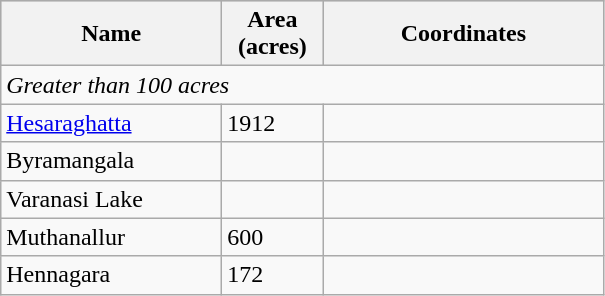<table class="wikitable sortable mw-collapsible">
<tr style="background:#CCCCCC;">
<th width="140px">Name</th>
<th width="60px">Area (acres)</th>
<th width="180px">Coordinates</th>
</tr>
<tr>
<td colspan="3"><em>Greater than 100 acres</em></td>
</tr>
<tr>
<td><a href='#'>Hesaraghatta</a></td>
<td>1912</td>
<td></td>
</tr>
<tr>
<td>Byramangala</td>
<td></td>
<td></td>
</tr>
<tr>
<td>Varanasi Lake</td>
<td></td>
<td></td>
</tr>
<tr>
<td>Muthanallur</td>
<td>600</td>
<td></td>
</tr>
<tr>
<td>Hennagara</td>
<td>172</td>
<td></td>
</tr>
</table>
